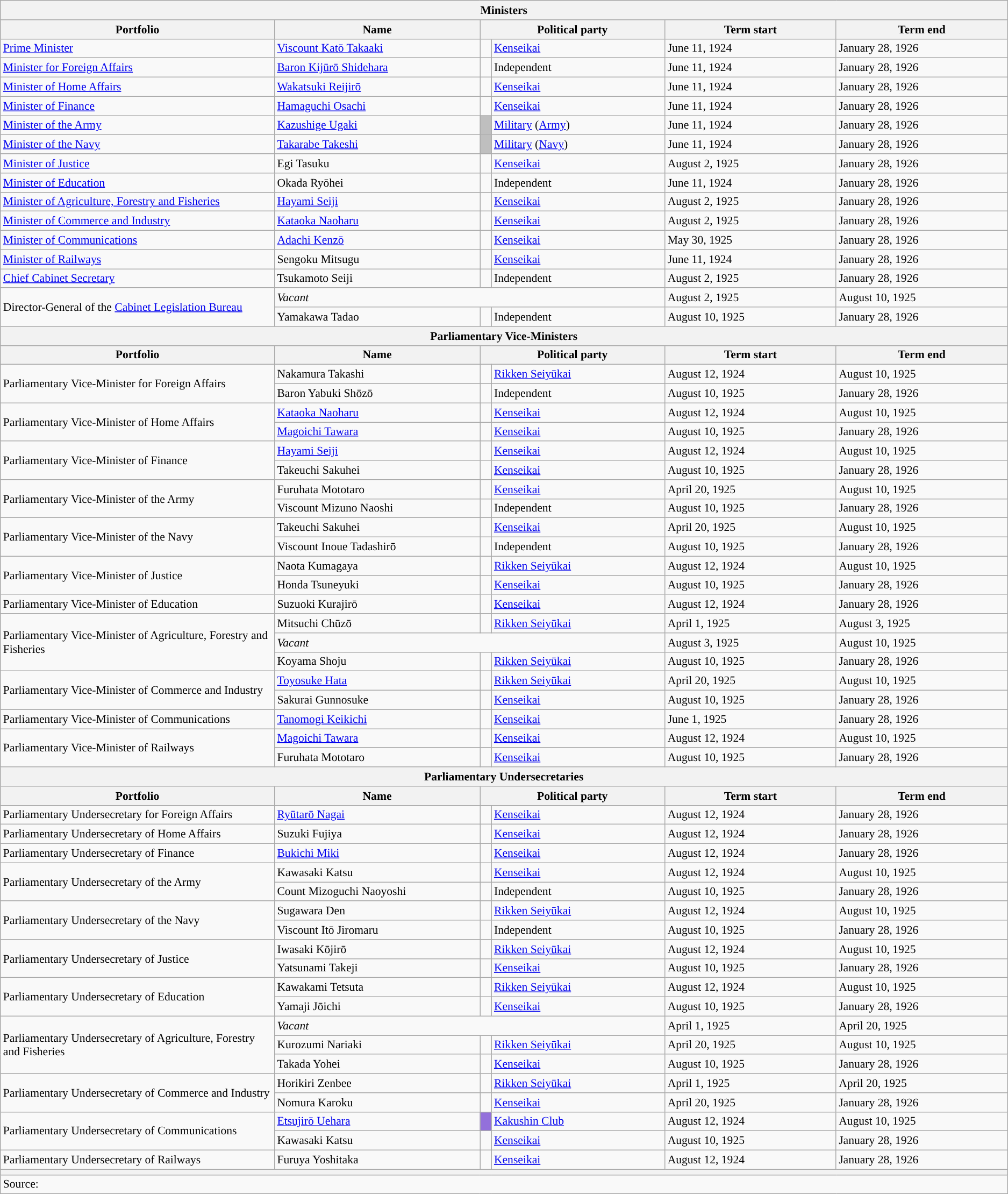<table class="wikitable unsortable" style="font-size: 90%;">
<tr>
<th colspan="6">Ministers</th>
</tr>
<tr>
<th scope="col" width="20%">Portfolio</th>
<th scope="col" width="15%">Name</th>
<th colspan="2" scope="col" width="13.5%">Political party</th>
<th scope="col" width="12.5%">Term start</th>
<th scope="col" width="12.5%">Term end</th>
</tr>
<tr>
<td style="text-align: left;"><a href='#'>Prime Minister</a></td>
<td><a href='#'>Viscount Katō Takaaki</a></td>
<td style="color:inherit;background:"></td>
<td><a href='#'>Kenseikai</a></td>
<td>June 11, 1924</td>
<td>January 28, 1926</td>
</tr>
<tr>
<td><a href='#'>Minister for Foreign Affairs</a></td>
<td><a href='#'>Baron Kijūrō Shidehara</a></td>
<td style="color:inherit;background:"></td>
<td>Independent</td>
<td>June 11, 1924</td>
<td>January 28, 1926</td>
</tr>
<tr>
<td><a href='#'>Minister of Home Affairs</a></td>
<td><a href='#'>Wakatsuki Reijirō</a></td>
<td style="color:inherit;background:"></td>
<td><a href='#'>Kenseikai</a></td>
<td>June 11, 1924</td>
<td>January 28, 1926</td>
</tr>
<tr>
<td><a href='#'>Minister of Finance</a></td>
<td><a href='#'>Hamaguchi Osachi</a></td>
<td style="color:inherit;background:"></td>
<td><a href='#'>Kenseikai</a></td>
<td>June 11, 1924</td>
<td>January 28, 1926</td>
</tr>
<tr>
<td><a href='#'>Minister of the Army</a></td>
<td><a href='#'>Kazushige Ugaki</a></td>
<td style="color:inherit;background:#bfbfbf"></td>
<td><a href='#'>Military</a> (<a href='#'>Army</a>)</td>
<td>June 11, 1924</td>
<td>January 28, 1926</td>
</tr>
<tr>
<td><a href='#'>Minister of the Navy</a></td>
<td><a href='#'>Takarabe Takeshi</a></td>
<td style="color:inherit;background:#bfbfbf"></td>
<td><a href='#'>Military</a> (<a href='#'>Navy</a>)</td>
<td>June 11, 1924</td>
<td>January 28, 1926</td>
</tr>
<tr>
<td><a href='#'>Minister of Justice</a></td>
<td>Egi Tasuku</td>
<td style="color:inherit;background:"></td>
<td><a href='#'>Kenseikai</a></td>
<td>August 2, 1925</td>
<td>January 28, 1926</td>
</tr>
<tr>
<td><a href='#'>Minister of Education</a></td>
<td>Okada Ryōhei</td>
<td style="color:inherit;background:"></td>
<td>Independent</td>
<td>June 11, 1924</td>
<td>January 28, 1926</td>
</tr>
<tr>
<td><a href='#'>Minister of Agriculture, Forestry and Fisheries</a></td>
<td><a href='#'>Hayami Seiji</a></td>
<td style="color:inherit;background:"></td>
<td><a href='#'>Kenseikai</a></td>
<td>August 2, 1925</td>
<td>January 28, 1926</td>
</tr>
<tr>
<td><a href='#'>Minister of Commerce and Industry</a></td>
<td><a href='#'>Kataoka Naoharu</a></td>
<td style="color:inherit;background:"></td>
<td><a href='#'>Kenseikai</a></td>
<td>August 2, 1925</td>
<td>January 28, 1926</td>
</tr>
<tr>
<td><a href='#'>Minister of Communications</a></td>
<td><a href='#'>Adachi Kenzō</a></td>
<td style="color:inherit;background:"></td>
<td><a href='#'>Kenseikai</a></td>
<td>May 30, 1925</td>
<td>January 28, 1926</td>
</tr>
<tr>
<td><a href='#'>Minister of Railways</a></td>
<td>Sengoku Mitsugu</td>
<td style="color:inherit;background:"></td>
<td><a href='#'>Kenseikai</a></td>
<td>June 11, 1924</td>
<td>January 28, 1926</td>
</tr>
<tr>
<td><a href='#'>Chief Cabinet Secretary</a></td>
<td>Tsukamoto Seiji</td>
<td style="color:inherit;background:"></td>
<td>Independent</td>
<td>August 2, 1925</td>
<td>January 28, 1926</td>
</tr>
<tr>
<td rowspan="2">Director-General of the <a href='#'>Cabinet Legislation Bureau</a></td>
<td colspan="3"><em>Vacant</em></td>
<td>August 2, 1925</td>
<td>August 10, 1925</td>
</tr>
<tr>
<td>Yamakawa Tadao</td>
<td style="color:inherit;background:"></td>
<td>Independent</td>
<td>August 10, 1925</td>
<td>January 28, 1926</td>
</tr>
<tr>
<th colspan="6">Parliamentary Vice-Ministers</th>
</tr>
<tr>
<th>Portfolio</th>
<th>Name</th>
<th colspan="2">Political party</th>
<th>Term start</th>
<th>Term end</th>
</tr>
<tr>
<td rowspan="2">Parliamentary Vice-Minister for Foreign Affairs</td>
<td>Nakamura Takashi</td>
<td style="color:inherit;background:"></td>
<td><a href='#'>Rikken Seiyūkai</a></td>
<td>August 12, 1924</td>
<td>August 10, 1925</td>
</tr>
<tr>
<td>Baron Yabuki Shōzō</td>
<td style="color:inherit;background:"></td>
<td>Independent</td>
<td>August 10, 1925</td>
<td>January 28, 1926</td>
</tr>
<tr>
<td rowspan="2">Parliamentary Vice-Minister of Home Affairs</td>
<td><a href='#'>Kataoka Naoharu</a></td>
<td style="color:inherit;background:"></td>
<td><a href='#'>Kenseikai</a></td>
<td>August 12, 1924</td>
<td>August 10, 1925</td>
</tr>
<tr>
<td><a href='#'>Magoichi Tawara</a></td>
<td style="color:inherit;background:"></td>
<td><a href='#'>Kenseikai</a></td>
<td>August 10, 1925</td>
<td>January 28, 1926</td>
</tr>
<tr>
<td rowspan="2">Parliamentary Vice-Minister of Finance</td>
<td><a href='#'>Hayami Seiji</a></td>
<td style="color:inherit;background:"></td>
<td><a href='#'>Kenseikai</a></td>
<td>August 12, 1924</td>
<td>August 10, 1925</td>
</tr>
<tr>
<td>Takeuchi Sakuhei</td>
<td style="color:inherit;background:"></td>
<td><a href='#'>Kenseikai</a></td>
<td>August 10, 1925</td>
<td>January 28, 1926</td>
</tr>
<tr>
<td rowspan="2">Parliamentary Vice-Minister of the Army</td>
<td>Furuhata Mototaro</td>
<td style="color:inherit;background:"></td>
<td><a href='#'>Kenseikai</a></td>
<td>April 20, 1925</td>
<td>August 10, 1925</td>
</tr>
<tr>
<td>Viscount Mizuno Naoshi</td>
<td style="color:inherit;background:"></td>
<td>Independent</td>
<td>August 10, 1925</td>
<td>January 28, 1926</td>
</tr>
<tr>
<td rowspan="2">Parliamentary Vice-Minister of the Navy</td>
<td>Takeuchi Sakuhei</td>
<td style="color:inherit;background:"></td>
<td><a href='#'>Kenseikai</a></td>
<td>April 20, 1925</td>
<td>August 10, 1925</td>
</tr>
<tr>
<td>Viscount Inoue Tadashirō</td>
<td style="color:inherit;background:"></td>
<td>Independent</td>
<td>August 10, 1925</td>
<td>January 28, 1926</td>
</tr>
<tr>
<td rowspan="2">Parliamentary Vice-Minister of Justice</td>
<td>Naota Kumagaya</td>
<td style="color:inherit;background:"></td>
<td><a href='#'>Rikken Seiyūkai</a></td>
<td>August 12, 1924</td>
<td>August 10, 1925</td>
</tr>
<tr>
<td>Honda Tsuneyuki</td>
<td style="color:inherit;background:"></td>
<td><a href='#'>Kenseikai</a></td>
<td>August 10, 1925</td>
<td>January 28, 1926</td>
</tr>
<tr>
<td>Parliamentary Vice-Minister of Education</td>
<td>Suzuoki Kurajirō</td>
<td style="color:inherit;background:"></td>
<td><a href='#'>Kenseikai</a></td>
<td>August 12, 1924</td>
<td>January 28, 1926</td>
</tr>
<tr>
<td rowspan="3">Parliamentary Vice-Minister of Agriculture, Forestry and Fisheries</td>
<td>Mitsuchi Chūzō</td>
<td style="color:inherit;background:"></td>
<td><a href='#'>Rikken Seiyūkai</a></td>
<td>April 1, 1925</td>
<td>August 3, 1925</td>
</tr>
<tr>
<td colspan="3"><em>Vacant</em></td>
<td>August 3, 1925</td>
<td>August 10, 1925</td>
</tr>
<tr>
<td>Koyama Shoju</td>
<td style="color:inherit;background:"></td>
<td><a href='#'>Rikken Seiyūkai</a></td>
<td>August 10, 1925</td>
<td>January 28, 1926</td>
</tr>
<tr>
<td rowspan="2">Parliamentary Vice-Minister of Commerce and Industry</td>
<td><a href='#'>Toyosuke Hata</a></td>
<td style="color:inherit;background:"></td>
<td><a href='#'>Rikken Seiyūkai</a></td>
<td>April 20, 1925</td>
<td>August 10, 1925</td>
</tr>
<tr>
<td>Sakurai Gunnosuke</td>
<td style="color:inherit;background:"></td>
<td><a href='#'>Kenseikai</a></td>
<td>August 10, 1925</td>
<td>January 28, 1926</td>
</tr>
<tr>
<td>Parliamentary Vice-Minister of Communications</td>
<td><a href='#'>Tanomogi Keikichi</a></td>
<td style="color:inherit;background:"></td>
<td><a href='#'>Kenseikai</a></td>
<td>June 1, 1925</td>
<td>January 28, 1926</td>
</tr>
<tr>
<td rowspan="2">Parliamentary Vice-Minister of Railways</td>
<td><a href='#'>Magoichi Tawara</a></td>
<td style="color:inherit;background:"></td>
<td><a href='#'>Kenseikai</a></td>
<td>August 12, 1924</td>
<td>August 10, 1925</td>
</tr>
<tr>
<td>Furuhata Mototaro</td>
<td style="color:inherit;background:"></td>
<td><a href='#'>Kenseikai</a></td>
<td>August 10, 1925</td>
<td>January 28, 1926</td>
</tr>
<tr>
<th colspan="6">Parliamentary Undersecretaries</th>
</tr>
<tr>
<th>Portfolio</th>
<th>Name</th>
<th colspan="2">Political party</th>
<th>Term start</th>
<th>Term end</th>
</tr>
<tr>
<td>Parliamentary Undersecretary for Foreign Affairs</td>
<td><a href='#'>Ryūtarō Nagai</a></td>
<td style="color:inherit;background:"></td>
<td><a href='#'>Kenseikai</a></td>
<td>August 12, 1924</td>
<td>January 28, 1926</td>
</tr>
<tr>
<td>Parliamentary Undersecretary of Home Affairs</td>
<td>Suzuki Fujiya</td>
<td style="color:inherit;background:"></td>
<td><a href='#'>Kenseikai</a></td>
<td>August 12, 1924</td>
<td>January 28, 1926</td>
</tr>
<tr>
<td>Parliamentary Undersecretary of Finance</td>
<td><a href='#'>Bukichi Miki</a></td>
<td style="color:inherit;background:"></td>
<td><a href='#'>Kenseikai</a></td>
<td>August 12, 1924</td>
<td>January 28, 1926</td>
</tr>
<tr>
<td rowspan="2">Parliamentary Undersecretary of the Army</td>
<td>Kawasaki Katsu</td>
<td style="color:inherit;background:"></td>
<td><a href='#'>Kenseikai</a></td>
<td>August 12, 1924</td>
<td>August 10, 1925</td>
</tr>
<tr>
<td>Count Mizoguchi Naoyoshi</td>
<td style="color:inherit;background:"></td>
<td>Independent</td>
<td>August 10, 1925</td>
<td>January 28, 1926</td>
</tr>
<tr>
<td rowspan="2">Parliamentary Undersecretary of the Navy</td>
<td>Sugawara Den</td>
<td style="color:inherit;background:"></td>
<td><a href='#'>Rikken Seiyūkai</a></td>
<td>August 12, 1924</td>
<td>August 10, 1925</td>
</tr>
<tr>
<td>Viscount Itō Jiromaru</td>
<td style="color:inherit;background:"></td>
<td>Independent</td>
<td>August 10, 1925</td>
<td>January 28, 1926</td>
</tr>
<tr>
<td rowspan="2">Parliamentary Undersecretary of Justice</td>
<td>Iwasaki Kōjirō</td>
<td style="color:inherit;background:"></td>
<td><a href='#'>Rikken Seiyūkai</a></td>
<td>August 12, 1924</td>
<td>August 10, 1925</td>
</tr>
<tr>
<td>Yatsunami Takeji</td>
<td style="color:inherit;background:"></td>
<td><a href='#'>Kenseikai</a></td>
<td>August 10, 1925</td>
<td>January 28, 1926</td>
</tr>
<tr>
<td rowspan="2">Parliamentary Undersecretary of Education</td>
<td>Kawakami Tetsuta</td>
<td style="color:inherit;background:"></td>
<td><a href='#'>Rikken Seiyūkai</a></td>
<td>August 12, 1924</td>
<td>August 10, 1925</td>
</tr>
<tr>
<td>Yamaji Jōichi</td>
<td style="color:inherit;background:"></td>
<td><a href='#'>Kenseikai</a></td>
<td>August 10, 1925</td>
<td>January 28, 1926</td>
</tr>
<tr>
<td rowspan="3">Parliamentary Undersecretary of Agriculture, Forestry and Fisheries</td>
<td colspan="3"><em>Vacant</em></td>
<td>April 1, 1925</td>
<td>April 20, 1925</td>
</tr>
<tr>
<td>Kurozumi Nariaki</td>
<td style="color:inherit;background:"></td>
<td><a href='#'>Rikken Seiyūkai</a></td>
<td>April 20, 1925</td>
<td>August 10, 1925</td>
</tr>
<tr>
<td>Takada Yohei</td>
<td style="color:inherit;background:"></td>
<td><a href='#'>Kenseikai</a></td>
<td>August 10, 1925</td>
<td>January 28, 1926</td>
</tr>
<tr>
<td rowspan="2">Parliamentary Undersecretary of Commerce and Industry</td>
<td>Horikiri Zenbee</td>
<td style="color:inherit;background:"></td>
<td><a href='#'>Rikken Seiyūkai</a></td>
<td>April 1, 1925</td>
<td>April 20, 1925</td>
</tr>
<tr>
<td>Nomura Karoku</td>
<td style="color:inherit;background:"></td>
<td><a href='#'>Kenseikai</a></td>
<td>April 20, 1925</td>
<td>January 28, 1926</td>
</tr>
<tr>
<td rowspan="2">Parliamentary Undersecretary of Communications</td>
<td><a href='#'>Etsujirō Uehara</a></td>
<td style="background:#9370DB;"></td>
<td><a href='#'>Kakushin Club</a></td>
<td>August 12, 1924</td>
<td>August 10, 1925</td>
</tr>
<tr>
<td>Kawasaki Katsu</td>
<td style="color:inherit;background:"></td>
<td><a href='#'>Kenseikai</a></td>
<td>August 10, 1925</td>
<td>January 28, 1926</td>
</tr>
<tr>
<td>Parliamentary Undersecretary of Railways</td>
<td>Furuya Yoshitaka</td>
<td style="color:inherit;background:"></td>
<td><a href='#'>Kenseikai</a></td>
<td>August 12, 1924</td>
<td>January 28, 1926</td>
</tr>
<tr>
<th colspan="6"></th>
</tr>
<tr>
<td colspan="6">Source:</td>
</tr>
</table>
